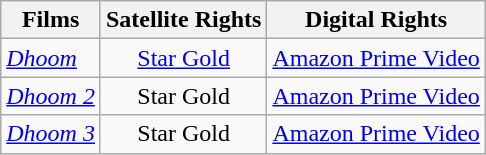<table class="wikitable" style="text-align:center;">
<tr>
<th>Films</th>
<th>Satellite Rights</th>
<th>Digital Rights</th>
</tr>
<tr>
<td style="text-align:left;"><em><a href='#'>Dhoom</a></em></td>
<td><a href='#'>Star Gold</a></td>
<td><a href='#'>Amazon Prime Video</a></td>
</tr>
<tr>
<td style="text-align:left;"><em><a href='#'>Dhoom 2</a></em></td>
<td Star Gold Network#Star Gold>Star Gold</td>
<td><a href='#'>Amazon Prime Video</a></td>
</tr>
<tr>
<td style="text-align:left;"><em><a href='#'>Dhoom 3</a></em></td>
<td Star Gold Network#Star Gold>Star Gold</td>
<td><a href='#'>Amazon Prime Video</a></td>
</tr>
</table>
